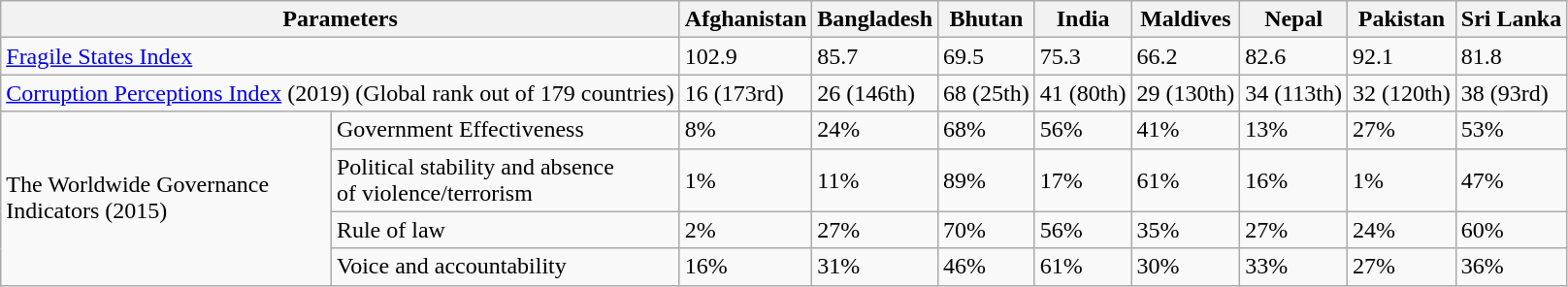<table class="wikitable">
<tr>
<th colspan="2">Parameters</th>
<th>Afghanistan</th>
<th>Bangladesh</th>
<th>Bhutan</th>
<th>India</th>
<th>Maldives</th>
<th>Nepal</th>
<th>Pakistan</th>
<th>Sri Lanka</th>
</tr>
<tr>
<td colspan="2"><a href='#'>Fragile States Index</a></td>
<td>102.9</td>
<td>85.7</td>
<td>69.5</td>
<td>75.3</td>
<td>66.2</td>
<td>82.6</td>
<td>92.1</td>
<td>81.8</td>
</tr>
<tr>
<td colspan="2"><a href='#'>Corruption Perceptions Index</a> (2019) (Global rank out of 179 countries)</td>
<td>16 (173rd)</td>
<td>26 (146th)</td>
<td>68 (25th)</td>
<td>41 (80th)</td>
<td>29 (130th)</td>
<td>34 (113th)</td>
<td>32 (120th)</td>
<td>38 (93rd)</td>
</tr>
<tr>
<td rowspan="4">The Worldwide Governance<br>Indicators (2015)</td>
<td>Government Effectiveness</td>
<td>8%</td>
<td>24%</td>
<td>68%</td>
<td>56%</td>
<td>41%</td>
<td>13%</td>
<td>27%</td>
<td>53%</td>
</tr>
<tr>
<td>Political stability and absence<br>of violence/terrorism</td>
<td>1%</td>
<td>11%</td>
<td>89%</td>
<td>17%</td>
<td>61%</td>
<td>16%</td>
<td>1%</td>
<td>47%</td>
</tr>
<tr>
<td>Rule of law</td>
<td>2%</td>
<td>27%</td>
<td>70%</td>
<td>56%</td>
<td>35%</td>
<td>27%</td>
<td>24%</td>
<td>60%</td>
</tr>
<tr>
<td>Voice and accountability</td>
<td>16%</td>
<td>31%</td>
<td>46%</td>
<td>61%</td>
<td>30%</td>
<td>33%</td>
<td>27%</td>
<td>36%</td>
</tr>
</table>
